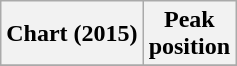<table class="wikitable plainrowheaders" style="text-align:center;">
<tr>
<th scope="col">Chart (2015)</th>
<th scope="col">Peak<br>position</th>
</tr>
<tr>
</tr>
</table>
